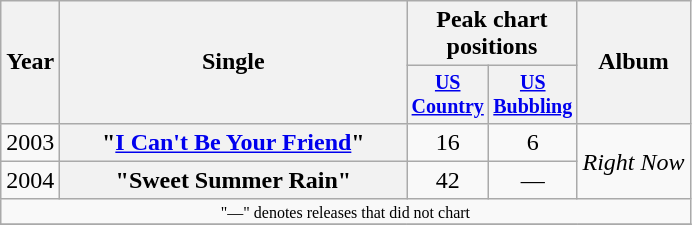<table class="wikitable plainrowheaders" style="text-align:center;">
<tr>
<th rowspan="2">Year</th>
<th rowspan="2" style="width:14em;">Single</th>
<th colspan="2">Peak chart<br>positions</th>
<th rowspan="2">Album</th>
</tr>
<tr style="font-size:smaller;">
<th width="45"><a href='#'>US Country</a><br></th>
<th width="45"><a href='#'>US Bubbling</a><br></th>
</tr>
<tr>
<td>2003</td>
<th scope="row">"<a href='#'>I Can't Be Your Friend</a>"</th>
<td>16</td>
<td>6</td>
<td align="left" rowspan="2"><em>Right Now</em></td>
</tr>
<tr>
<td>2004</td>
<th scope="row">"Sweet Summer Rain"</th>
<td>42</td>
<td>—</td>
</tr>
<tr>
<td colspan="5" style="font-size:8pt">"—" denotes releases that did not chart</td>
</tr>
<tr>
</tr>
</table>
